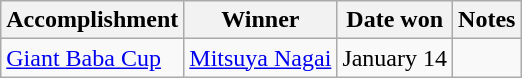<table class="wikitable">
<tr>
<th>Accomplishment</th>
<th>Winner</th>
<th>Date won</th>
<th>Notes</th>
</tr>
<tr>
<td><a href='#'>Giant Baba Cup</a></td>
<td><a href='#'>Mitsuya Nagai</a></td>
<td>January 14</td>
<td></td>
</tr>
</table>
